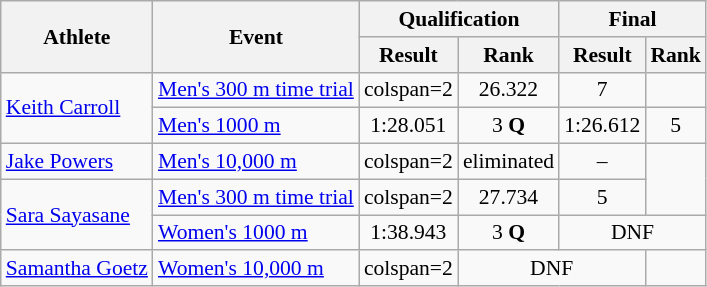<table class="wikitable" style="font-size:90%">
<tr>
<th rowspan=2>Athlete</th>
<th rowspan=2>Event</th>
<th colspan=2>Qualification</th>
<th colspan=2>Final</th>
</tr>
<tr>
<th>Result</th>
<th>Rank</th>
<th>Result</th>
<th>Rank</th>
</tr>
<tr align=center>
<td align=left rowspan=2><a href='#'>Keith Carroll</a></td>
<td align=left><a href='#'>Men's 300 m time trial</a></td>
<td>colspan=2 </td>
<td>26.322</td>
<td>7</td>
</tr>
<tr align=center>
<td align=left><a href='#'>Men's 1000 m</a></td>
<td>1:28.051</td>
<td>3 <strong>Q</strong></td>
<td>1:26.612</td>
<td>5</td>
</tr>
<tr align=center>
<td align=left><a href='#'>Jake Powers</a></td>
<td align=left><a href='#'>Men's 10,000 m</a></td>
<td>colspan=2 </td>
<td>eliminated</td>
<td>–</td>
</tr>
<tr align=center>
<td align=left rowspan=2><a href='#'>Sara Sayasane</a></td>
<td align=left><a href='#'>Men's 300 m time trial</a></td>
<td>colspan=2 </td>
<td>27.734</td>
<td>5</td>
</tr>
<tr align=center>
<td align=left><a href='#'>Women's 1000 m</a></td>
<td>1:38.943</td>
<td>3 <strong>Q</strong></td>
<td colspan=2>DNF</td>
</tr>
<tr align=center>
<td align=left><a href='#'>Samantha Goetz</a></td>
<td align=left><a href='#'>Women's 10,000 m</a></td>
<td>colspan=2 </td>
<td colspan=2>DNF</td>
</tr>
</table>
